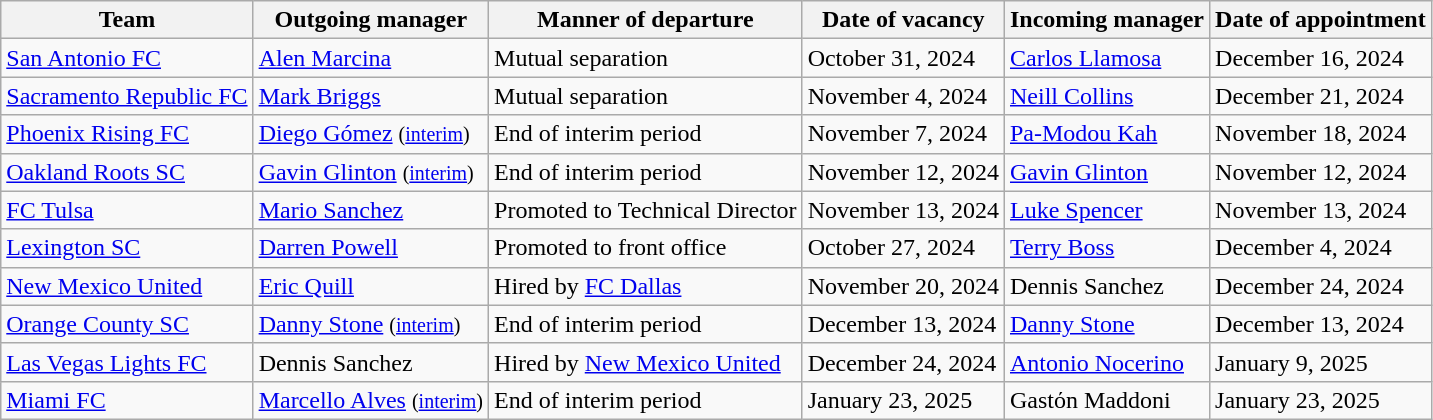<table class="wikitable sortable">
<tr>
<th>Team</th>
<th>Outgoing manager</th>
<th>Manner of departure</th>
<th>Date of vacancy</th>
<th>Incoming manager</th>
<th>Date of appointment</th>
</tr>
<tr>
<td><a href='#'>San Antonio FC</a></td>
<td> <a href='#'>Alen Marcina</a></td>
<td>Mutual separation</td>
<td>October 31, 2024</td>
<td> <a href='#'>Carlos Llamosa</a></td>
<td>December 16, 2024</td>
</tr>
<tr>
<td><a href='#'>Sacramento Republic FC</a></td>
<td> <a href='#'>Mark Briggs</a></td>
<td>Mutual separation</td>
<td>November 4, 2024</td>
<td> <a href='#'>Neill Collins</a></td>
<td>December 21, 2024</td>
</tr>
<tr>
<td><a href='#'>Phoenix Rising FC</a></td>
<td> <a href='#'>Diego Gómez</a> <small>(<a href='#'>interim</a>)</small></td>
<td>End of interim period</td>
<td>November 7, 2024</td>
<td> <a href='#'>Pa-Modou Kah</a></td>
<td>November 18, 2024</td>
</tr>
<tr>
<td><a href='#'>Oakland Roots SC</a></td>
<td> <a href='#'>Gavin Glinton</a>  <small>(<a href='#'>interim</a>)</small></td>
<td>End of interim period</td>
<td>November 12, 2024</td>
<td> <a href='#'>Gavin Glinton</a></td>
<td>November 12, 2024</td>
</tr>
<tr>
<td><a href='#'>FC Tulsa</a></td>
<td> <a href='#'>Mario Sanchez</a></td>
<td>Promoted to Technical Director</td>
<td>November 13, 2024</td>
<td> <a href='#'>Luke Spencer</a></td>
<td>November 13, 2024</td>
</tr>
<tr>
<td><a href='#'>Lexington SC</a></td>
<td> <a href='#'>Darren Powell</a></td>
<td>Promoted to front office</td>
<td>October 27, 2024</td>
<td> <a href='#'>Terry Boss</a></td>
<td>December 4, 2024</td>
</tr>
<tr>
<td><a href='#'>New Mexico United</a></td>
<td> <a href='#'>Eric Quill</a></td>
<td>Hired by  <a href='#'>FC Dallas</a></td>
<td>November 20, 2024</td>
<td> Dennis Sanchez</td>
<td>December 24, 2024</td>
</tr>
<tr>
<td><a href='#'>Orange County SC</a></td>
<td> <a href='#'>Danny Stone</a> <small>(<a href='#'>interim</a>)</small></td>
<td>End of interim period</td>
<td>December 13, 2024</td>
<td> <a href='#'>Danny Stone</a></td>
<td>December 13, 2024</td>
</tr>
<tr>
<td><a href='#'>Las Vegas Lights FC</a></td>
<td> Dennis Sanchez</td>
<td>Hired by  <a href='#'>New Mexico United</a></td>
<td>December 24, 2024</td>
<td> <a href='#'>Antonio Nocerino</a></td>
<td>January 9, 2025</td>
</tr>
<tr>
<td><a href='#'>Miami FC</a></td>
<td> <a href='#'>Marcello Alves</a> <small>(<a href='#'>interim</a>)</small></td>
<td>End of interim period</td>
<td>January 23, 2025</td>
<td> Gastόn Maddoni</td>
<td>January 23, 2025</td>
</tr>
</table>
